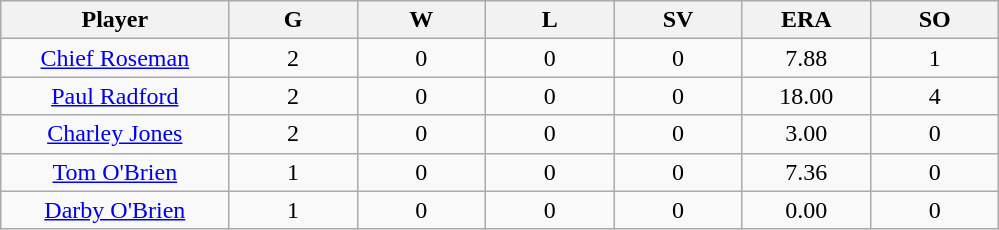<table class="wikitable sortable">
<tr>
<th bgcolor="#DDDDFF" width="16%">Player</th>
<th bgcolor="#DDDDFF" width="9%">G</th>
<th bgcolor="#DDDDFF" width="9%">W</th>
<th bgcolor="#DDDDFF" width="9%">L</th>
<th bgcolor="#DDDDFF" width="9%">SV</th>
<th bgcolor="#DDDDFF" width="9%">ERA</th>
<th bgcolor="#DDDDFF" width="9%">SO</th>
</tr>
<tr align="center">
<td><a href='#'>Chief Roseman</a></td>
<td>2</td>
<td>0</td>
<td>0</td>
<td>0</td>
<td>7.88</td>
<td>1</td>
</tr>
<tr align=center>
<td><a href='#'>Paul Radford</a></td>
<td>2</td>
<td>0</td>
<td>0</td>
<td>0</td>
<td>18.00</td>
<td>4</td>
</tr>
<tr align=center>
<td><a href='#'>Charley Jones</a></td>
<td>2</td>
<td>0</td>
<td>0</td>
<td>0</td>
<td>3.00</td>
<td>0</td>
</tr>
<tr align=center>
<td><a href='#'>Tom O'Brien</a></td>
<td>1</td>
<td>0</td>
<td>0</td>
<td>0</td>
<td>7.36</td>
<td>0</td>
</tr>
<tr align=center>
<td><a href='#'>Darby O'Brien</a></td>
<td>1</td>
<td>0</td>
<td>0</td>
<td>0</td>
<td>0.00</td>
<td>0</td>
</tr>
</table>
